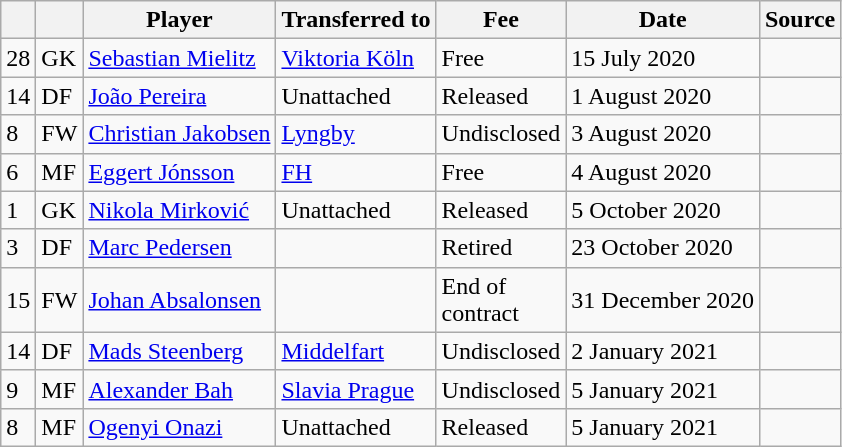<table class="wikitable plainrowheaders sortable">
<tr>
<th></th>
<th></th>
<th scope=col>Player</th>
<th>Transferred to</th>
<th !scope=col; style="width: 65px;">Fee</th>
<th scope=col>Date</th>
<th scope=col>Source</th>
</tr>
<tr>
<td>28</td>
<td>GK</td>
<td> <a href='#'>Sebastian Mielitz</a></td>
<td> <a href='#'>Viktoria Köln</a></td>
<td>Free</td>
<td>15 July 2020</td>
<td></td>
</tr>
<tr>
<td>14</td>
<td>DF</td>
<td> <a href='#'>João Pereira</a></td>
<td>Unattached</td>
<td>Released</td>
<td>1 August 2020</td>
<td></td>
</tr>
<tr>
<td>8</td>
<td>FW</td>
<td> <a href='#'>Christian Jakobsen</a></td>
<td> <a href='#'>Lyngby</a></td>
<td>Undisclosed</td>
<td>3 August 2020</td>
<td></td>
</tr>
<tr>
<td>6</td>
<td>MF</td>
<td> <a href='#'>Eggert Jónsson</a></td>
<td> <a href='#'>FH</a></td>
<td>Free</td>
<td>4 August 2020</td>
<td></td>
</tr>
<tr>
<td>1</td>
<td>GK</td>
<td> <a href='#'>Nikola Mirković</a></td>
<td>Unattached</td>
<td>Released</td>
<td>5 October 2020</td>
<td></td>
</tr>
<tr>
<td>3</td>
<td>DF</td>
<td> <a href='#'>Marc Pedersen</a></td>
<td></td>
<td>Retired</td>
<td>23 October 2020</td>
<td></td>
</tr>
<tr>
<td>15</td>
<td>FW</td>
<td> <a href='#'>Johan Absalonsen</a></td>
<td></td>
<td>End of contract</td>
<td>31 December 2020</td>
<td></td>
</tr>
<tr>
<td>14</td>
<td>DF</td>
<td> <a href='#'>Mads Steenberg</a></td>
<td> <a href='#'>Middelfart</a></td>
<td>Undisclosed</td>
<td>2 January 2021</td>
<td></td>
</tr>
<tr>
<td>9</td>
<td>MF</td>
<td> <a href='#'>Alexander Bah</a></td>
<td> <a href='#'>Slavia Prague</a></td>
<td>Undisclosed</td>
<td>5 January 2021</td>
<td></td>
</tr>
<tr>
<td>8</td>
<td>MF</td>
<td> <a href='#'>Ogenyi Onazi</a></td>
<td>Unattached</td>
<td>Released</td>
<td>5 January 2021</td>
<td></td>
</tr>
</table>
